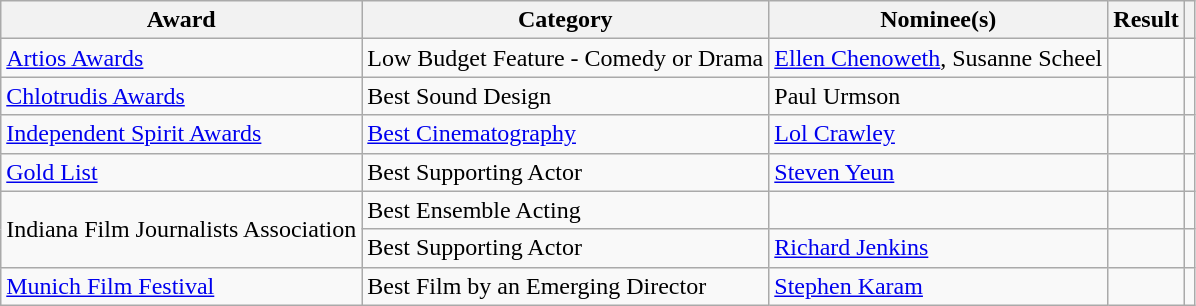<table class="wikitable plainrowheaders sortable">
<tr>
<th>Award</th>
<th>Category</th>
<th>Nominee(s)</th>
<th>Result</th>
<th></th>
</tr>
<tr>
<td><a href='#'>Artios Awards</a></td>
<td>Low Budget Feature - Comedy or Drama</td>
<td><a href='#'>Ellen Chenoweth</a>, Susanne Scheel</td>
<td></td>
<td align="center"></td>
</tr>
<tr>
<td><a href='#'>Chlotrudis Awards</a></td>
<td>Best Sound Design</td>
<td>Paul Urmson</td>
<td></td>
<td align="center"></td>
</tr>
<tr>
<td><a href='#'>Independent Spirit Awards</a></td>
<td><a href='#'>Best Cinematography</a></td>
<td><a href='#'>Lol Crawley</a></td>
<td></td>
<td align="center"></td>
</tr>
<tr>
<td><a href='#'>Gold List</a></td>
<td>Best Supporting Actor</td>
<td><a href='#'>Steven Yeun</a></td>
<td></td>
<td align="center"></td>
</tr>
<tr>
<td rowspan="2">Indiana Film Journalists Association</td>
<td>Best Ensemble Acting</td>
<td></td>
<td></td>
<td align="center"></td>
</tr>
<tr>
<td>Best Supporting Actor</td>
<td><a href='#'>Richard Jenkins</a></td>
<td></td>
<td align="center"></td>
</tr>
<tr>
<td><a href='#'>Munich Film Festival</a></td>
<td>Best Film by an Emerging Director</td>
<td><a href='#'>Stephen Karam</a></td>
<td></td>
<td align="center"></td>
</tr>
</table>
